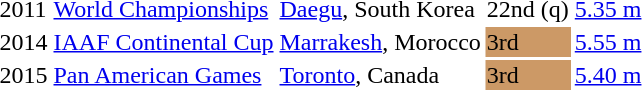<table>
<tr>
<td>2011</td>
<td><a href='#'>World Championships</a></td>
<td><a href='#'>Daegu</a>, South Korea</td>
<td>22nd (q)</td>
<td><a href='#'>5.35 m</a></td>
</tr>
<tr>
<td>2014</td>
<td><a href='#'>IAAF Continental Cup</a></td>
<td><a href='#'>Marrakesh</a>, Morocco</td>
<td bgcolor=cc9966>3rd</td>
<td><a href='#'>5.55 m</a></td>
</tr>
<tr>
<td>2015</td>
<td><a href='#'>Pan American Games</a></td>
<td><a href='#'>Toronto</a>, Canada</td>
<td bgcolor=cc9966>3rd</td>
<td><a href='#'>5.40 m</a></td>
</tr>
</table>
